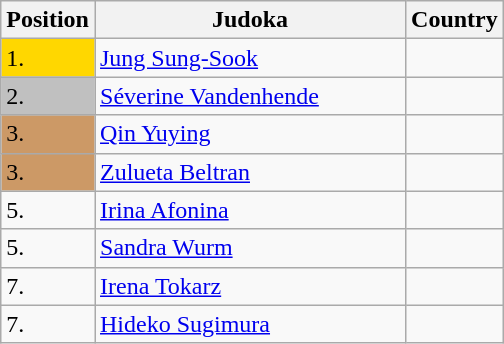<table class=wikitable>
<tr>
<th width=10>Position</th>
<th width=200>Judoka</th>
<th width=10>Country</th>
</tr>
<tr>
<td bgcolor=gold>1.</td>
<td><a href='#'>Jung Sung-Sook</a></td>
<td></td>
</tr>
<tr>
<td bgcolor="silver">2.</td>
<td><a href='#'>Séverine Vandenhende</a></td>
<td></td>
</tr>
<tr>
<td bgcolor="CC9966">3.</td>
<td><a href='#'>Qin Yuying</a></td>
<td></td>
</tr>
<tr>
<td bgcolor="CC9966">3.</td>
<td><a href='#'>Zulueta Beltran</a></td>
<td></td>
</tr>
<tr>
<td>5.</td>
<td><a href='#'>Irina Afonina</a></td>
<td></td>
</tr>
<tr>
<td>5.</td>
<td><a href='#'>Sandra Wurm</a></td>
<td></td>
</tr>
<tr>
<td>7.</td>
<td><a href='#'>Irena Tokarz</a></td>
<td></td>
</tr>
<tr>
<td>7.</td>
<td><a href='#'>Hideko Sugimura</a></td>
<td></td>
</tr>
</table>
